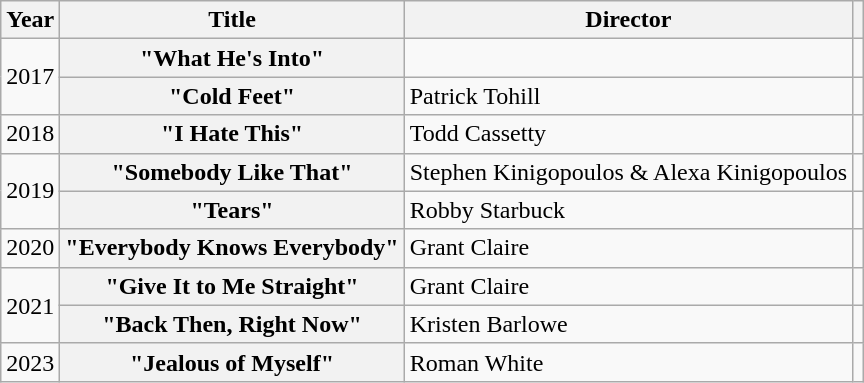<table class="wikitable plainrowheaders">
<tr>
<th scope="col">Year</th>
<th scope="col">Title</th>
<th scope="col">Director</th>
<th scope="col"></th>
</tr>
<tr>
<td rowspan="2">2017</td>
<th scope="row">"What He's Into"</th>
<td></td>
<td></td>
</tr>
<tr>
<th scope="row">"Cold Feet"</th>
<td>Patrick Tohill</td>
<td></td>
</tr>
<tr>
<td>2018</td>
<th scope="row">"I Hate This"</th>
<td>Todd Cassetty</td>
<td></td>
</tr>
<tr>
<td rowspan="2">2019</td>
<th scope="row">"Somebody Like That"</th>
<td>Stephen Kinigopoulos & Alexa Kinigopoulos</td>
<td></td>
</tr>
<tr>
<th scope="row">"Tears"</th>
<td>Robby Starbuck</td>
<td></td>
</tr>
<tr>
<td>2020</td>
<th scope="row">"Everybody Knows Everybody"</th>
<td>Grant Claire</td>
<td></td>
</tr>
<tr>
<td rowspan="2">2021</td>
<th scope="row">"Give It to Me Straight"</th>
<td>Grant Claire</td>
<td></td>
</tr>
<tr>
<th scope="row">"Back Then, Right Now"</th>
<td>Kristen Barlowe</td>
<td></td>
</tr>
<tr>
<td>2023</td>
<th scope="row">"Jealous of Myself"</th>
<td>Roman White</td>
<td></td>
</tr>
</table>
